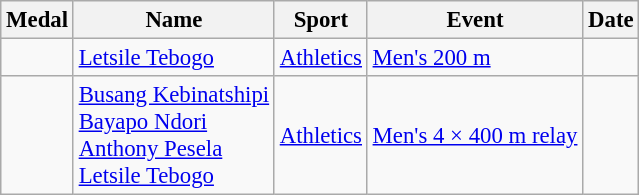<table class="wikitable sortable" style="font-size: 95%;">
<tr>
<th>Medal</th>
<th>Name</th>
<th>Sport</th>
<th>Event</th>
<th>Date</th>
</tr>
<tr>
<td></td>
<td><a href='#'>Letsile Tebogo</a></td>
<td><a href='#'>Athletics</a></td>
<td><a href='#'>Men's 200 m</a></td>
<td></td>
</tr>
<tr>
<td></td>
<td><a href='#'>Busang Kebinatshipi</a><br><a href='#'>Bayapo Ndori</a><br><a href='#'>Anthony Pesela</a><br><a href='#'>Letsile Tebogo</a></td>
<td><a href='#'>Athletics</a></td>
<td><a href='#'>Men's 4 × 400 m relay</a></td>
<td></td>
</tr>
</table>
